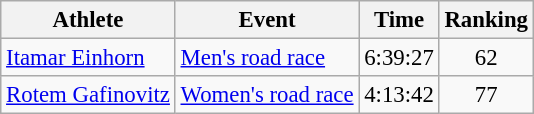<table class="wikitable" style="font-size:95%;text-align:center">
<tr>
<th>Athlete</th>
<th>Event</th>
<th>Time</th>
<th>Ranking</th>
</tr>
<tr>
<td align=left><a href='#'>Itamar Einhorn</a></td>
<td align=left><a href='#'>Men's road race</a></td>
<td>6:39:27</td>
<td>62</td>
</tr>
<tr>
<td align=left><a href='#'>Rotem Gafinovitz</a></td>
<td align=left><a href='#'>Women's road race</a></td>
<td>4:13:42</td>
<td>77</td>
</tr>
</table>
